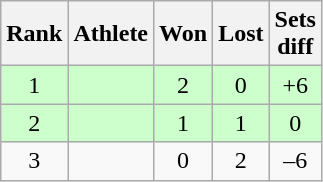<table class="wikitable">
<tr>
<th>Rank</th>
<th>Athlete</th>
<th>Won</th>
<th>Lost</th>
<th>Sets<br>diff</th>
</tr>
<tr bgcolor="#ccffcc">
<td align="center">1</td>
<td><strong></strong></td>
<td align="center">2</td>
<td align="center">0</td>
<td align="center">+6</td>
</tr>
<tr bgcolor="#ccffcc">
<td align="center">2</td>
<td><strong></strong></td>
<td align="center">1</td>
<td align="center">1</td>
<td align="center">0</td>
</tr>
<tr>
<td align="center">3</td>
<td></td>
<td align="center">0</td>
<td align="center">2</td>
<td align="center">–6</td>
</tr>
</table>
